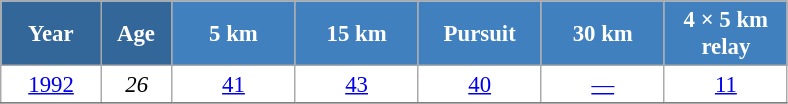<table class="wikitable" style="font-size:95%; text-align:center; border:grey solid 1px; border-collapse:collapse; background:#ffffff;">
<tr>
<th style="background-color:#369; color:white; width:60px;"> Year </th>
<th style="background-color:#369; color:white; width:40px;"> Age </th>
<th style="background-color:#4180be; color:white; width:75px;"> 5 km </th>
<th style="background-color:#4180be; color:white; width:75px;"> 15 km </th>
<th style="background-color:#4180be; color:white; width:75px;"> Pursuit </th>
<th style="background-color:#4180be; color:white; width:75px;"> 30 km </th>
<th style="background-color:#4180be; color:white; width:75px;"> 4 × 5 km <br> relay </th>
</tr>
<tr>
<td><a href='#'>1992</a></td>
<td><em>26</em></td>
<td><a href='#'>41</a></td>
<td><a href='#'>43</a></td>
<td><a href='#'>40</a></td>
<td><a href='#'>—</a></td>
<td><a href='#'>11</a></td>
</tr>
<tr>
</tr>
</table>
